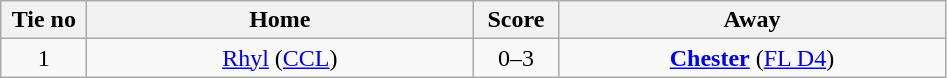<table class="wikitable" style="text-align:center">
<tr>
<th width=50>Tie no</th>
<th width=250>Home</th>
<th width=50>Score</th>
<th width=250>Away</th>
</tr>
<tr>
<td>1</td>
<td><a href='#'>Rhyl</a> (<a href='#'>CCL</a>)</td>
<td>0–3</td>
<td><strong><a href='#'>Chester</a></strong> (<a href='#'>FL D4</a>)</td>
</tr>
</table>
